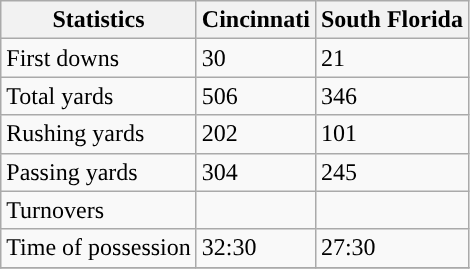<table class="wikitable">
<tr>
<th>Statistics</th>
<th>Cincinnati</th>
<th>South Florida</th>
</tr>
<tr>
<td>First downs</td>
<td>30</td>
<td>21</td>
</tr>
<tr>
<td>Total yards</td>
<td>506</td>
<td>346</td>
</tr>
<tr>
<td>Rushing yards</td>
<td>202</td>
<td>101</td>
</tr>
<tr>
<td>Passing yards</td>
<td>304</td>
<td>245</td>
</tr>
<tr>
<td>Turnovers</td>
<td> </td>
<td> </td>
</tr>
<tr>
<td>Time of possession</td>
<td>32:30</td>
<td>27:30</td>
</tr>
<tr>
</tr>
</table>
